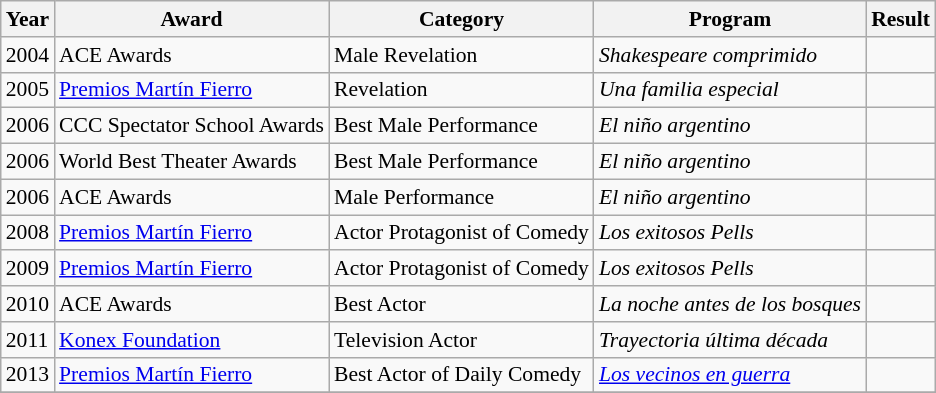<table class="wikitable" style="font-size: 90%;">
<tr>
<th>Year</th>
<th>Award</th>
<th>Category</th>
<th>Program</th>
<th>Result</th>
</tr>
<tr>
<td>2004</td>
<td>ACE Awards</td>
<td>Male Revelation</td>
<td><em>Shakespeare comprimido</em></td>
<td></td>
</tr>
<tr>
<td>2005</td>
<td><a href='#'>Premios Martín Fierro</a></td>
<td>Revelation</td>
<td><em>Una familia especial</em></td>
<td></td>
</tr>
<tr>
<td>2006</td>
<td>CCC Spectator School Awards</td>
<td>Best Male Performance</td>
<td><em>El niño argentino</em></td>
<td></td>
</tr>
<tr>
<td>2006</td>
<td>World Best Theater Awards</td>
<td>Best Male Performance</td>
<td><em>El niño argentino</em></td>
<td></td>
</tr>
<tr>
<td>2006</td>
<td>ACE Awards</td>
<td>Male Performance</td>
<td><em>El niño argentino</em></td>
<td></td>
</tr>
<tr>
<td>2008</td>
<td><a href='#'>Premios Martín Fierro</a></td>
<td>Actor Protagonist of Comedy</td>
<td><em>Los exitosos Pells</em></td>
<td></td>
</tr>
<tr>
<td>2009</td>
<td><a href='#'>Premios Martín Fierro</a></td>
<td>Actor Protagonist of Comedy</td>
<td><em>Los exitosos Pells</em></td>
<td></td>
</tr>
<tr>
<td>2010</td>
<td>ACE Awards</td>
<td>Best Actor</td>
<td><em>La noche antes de los bosques</em></td>
<td></td>
</tr>
<tr>
<td>2011</td>
<td><a href='#'>Konex Foundation</a></td>
<td>Television Actor</td>
<td><em>Trayectoria última década</em></td>
<td></td>
</tr>
<tr>
<td>2013</td>
<td><a href='#'>Premios Martín Fierro</a></td>
<td>Best Actor of Daily Comedy</td>
<td><em><a href='#'>Los vecinos en guerra</a></em></td>
<td></td>
</tr>
<tr>
</tr>
</table>
